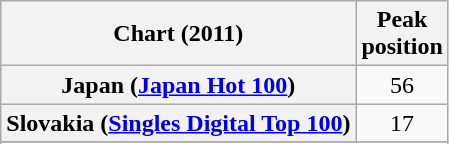<table class="wikitable sortable plainrowheaders" style="text-align:center">
<tr>
<th>Chart (2011)</th>
<th>Peak<br>position</th>
</tr>
<tr>
<th scope="row">Japan (<a href='#'>Japan Hot 100</a>)</th>
<td>56</td>
</tr>
<tr>
<th scope="row">Slovakia (<a href='#'>Singles Digital Top 100</a>)</th>
<td>17</td>
</tr>
<tr>
</tr>
<tr>
</tr>
</table>
